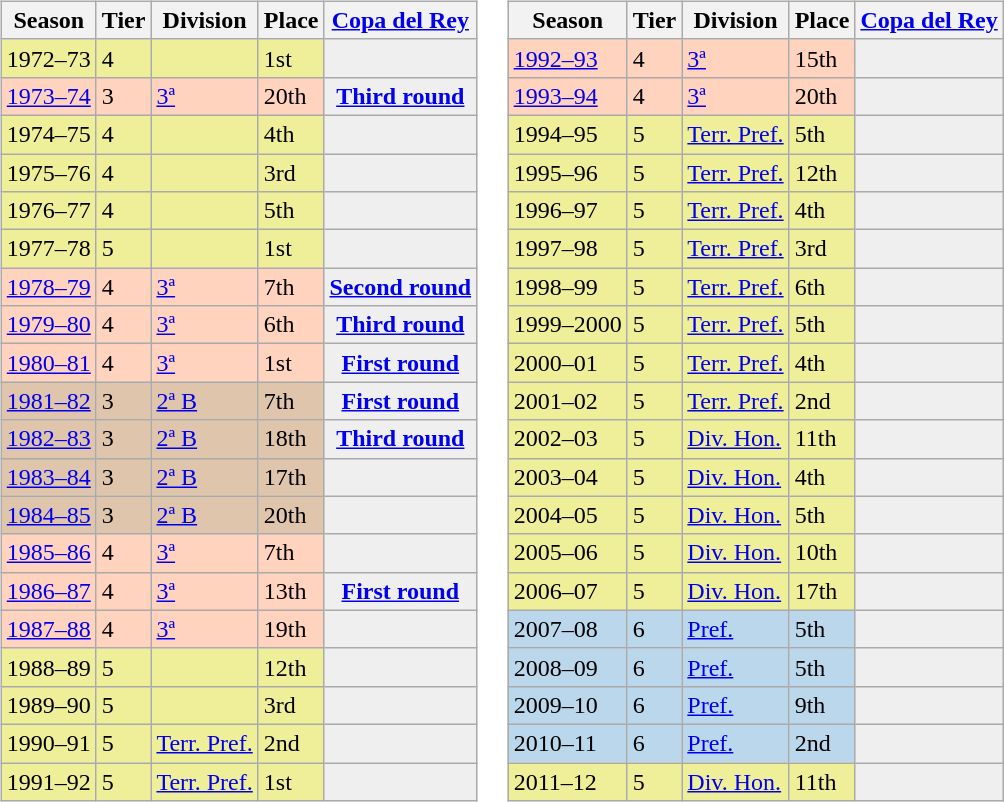<table>
<tr>
<td valign="top" width=0%><br><table class="wikitable">
<tr style="background:#f0f6fa;">
<th>Season</th>
<th>Tier</th>
<th>Division</th>
<th>Place</th>
<th><a href='#'>Copa del Rey</a></th>
</tr>
<tr>
<td style="background:#EFEF99;">1972–73</td>
<td style="background:#EFEF99;">4</td>
<td style="background:#EFEF99;"></td>
<td style="background:#EFEF99;">1st</td>
<th style="background:#efefef;"></th>
</tr>
<tr>
<td style="background:#FFD3BD;"><a href='#'>1973–74</a></td>
<td style="background:#FFD3BD;">3</td>
<td style="background:#FFD3BD;"><a href='#'>3ª</a></td>
<td style="background:#FFD3BD;">20th</td>
<th style="background:#efefef;"><a href='#'>Third round</a></th>
</tr>
<tr>
<td style="background:#EFEF99;">1974–75</td>
<td style="background:#EFEF99;">4</td>
<td style="background:#EFEF99;"></td>
<td style="background:#EFEF99;">4th</td>
<th style="background:#efefef;"></th>
</tr>
<tr>
<td style="background:#EFEF99;">1975–76</td>
<td style="background:#EFEF99;">4</td>
<td style="background:#EFEF99;"></td>
<td style="background:#EFEF99;">3rd</td>
<th style="background:#efefef;"></th>
</tr>
<tr>
<td style="background:#EFEF99;">1976–77</td>
<td style="background:#EFEF99;">4</td>
<td style="background:#EFEF99;"></td>
<td style="background:#EFEF99;">5th</td>
<th style="background:#efefef;"></th>
</tr>
<tr>
<td style="background:#EFEF99;">1977–78</td>
<td style="background:#EFEF99;">5</td>
<td style="background:#EFEF99;"></td>
<td style="background:#EFEF99;">1st</td>
<th style="background:#efefef;"></th>
</tr>
<tr>
<td style="background:#FFD3BD;"><a href='#'>1978–79</a></td>
<td style="background:#FFD3BD;">4</td>
<td style="background:#FFD3BD;"><a href='#'>3ª</a></td>
<td style="background:#FFD3BD;">7th</td>
<th style="background:#efefef;"><a href='#'>Second round</a></th>
</tr>
<tr>
<td style="background:#FFD3BD;"><a href='#'>1979–80</a></td>
<td style="background:#FFD3BD;">4</td>
<td style="background:#FFD3BD;"><a href='#'>3ª</a></td>
<td style="background:#FFD3BD;">6th</td>
<th style="background:#efefef;"><a href='#'>Third round</a></th>
</tr>
<tr>
<td style="background:#FFD3BD;"><a href='#'>1980–81</a></td>
<td style="background:#FFD3BD;">4</td>
<td style="background:#FFD3BD;"><a href='#'>3ª</a></td>
<td style="background:#FFD3BD;">1st</td>
<th style="background:#efefef;"><a href='#'>First round</a></th>
</tr>
<tr>
<td style="background:#DEC5AB;"><a href='#'>1981–82</a></td>
<td style="background:#DEC5AB;">3</td>
<td style="background:#DEC5AB;"><a href='#'>2ª B</a></td>
<td style="background:#DEC5AB;">7th</td>
<th style="background:#efefef;"><a href='#'>First round</a></th>
</tr>
<tr>
<td style="background:#DEC5AB;"><a href='#'>1982–83</a></td>
<td style="background:#DEC5AB;">3</td>
<td style="background:#DEC5AB;"><a href='#'>2ª B</a></td>
<td style="background:#DEC5AB;">18th</td>
<th style="background:#efefef;"><a href='#'>Third round</a></th>
</tr>
<tr>
<td style="background:#DEC5AB;"><a href='#'>1983–84</a></td>
<td style="background:#DEC5AB;">3</td>
<td style="background:#DEC5AB;"><a href='#'>2ª B</a></td>
<td style="background:#DEC5AB;">17th</td>
<th style="background:#efefef;"></th>
</tr>
<tr>
<td style="background:#DEC5AB;"><a href='#'>1984–85</a></td>
<td style="background:#DEC5AB;">3</td>
<td style="background:#DEC5AB;"><a href='#'>2ª B</a></td>
<td style="background:#DEC5AB;">20th</td>
<th style="background:#efefef;"></th>
</tr>
<tr>
<td style="background:#FFD3BD;"><a href='#'>1985–86</a></td>
<td style="background:#FFD3BD;">4</td>
<td style="background:#FFD3BD;"><a href='#'>3ª</a></td>
<td style="background:#FFD3BD;">7th</td>
<th style="background:#efefef;"></th>
</tr>
<tr>
<td style="background:#FFD3BD;"><a href='#'>1986–87</a></td>
<td style="background:#FFD3BD;">4</td>
<td style="background:#FFD3BD;"><a href='#'>3ª</a></td>
<td style="background:#FFD3BD;">13th</td>
<th style="background:#efefef;"><a href='#'>First round</a></th>
</tr>
<tr>
<td style="background:#FFD3BD;"><a href='#'>1987–88</a></td>
<td style="background:#FFD3BD;">4</td>
<td style="background:#FFD3BD;"><a href='#'>3ª</a></td>
<td style="background:#FFD3BD;">19th</td>
<th style="background:#efefef;"></th>
</tr>
<tr>
<td style="background:#EFEF99;">1988–89</td>
<td style="background:#EFEF99;">5</td>
<td style="background:#EFEF99;"></td>
<td style="background:#EFEF99;">12th</td>
<th style="background:#efefef;"></th>
</tr>
<tr>
<td style="background:#EFEF99;">1989–90</td>
<td style="background:#EFEF99;">5</td>
<td style="background:#EFEF99;"></td>
<td style="background:#EFEF99;">3rd</td>
<th style="background:#efefef;"></th>
</tr>
<tr>
<td style="background:#EFEF99;">1990–91</td>
<td style="background:#EFEF99;">5</td>
<td style="background:#EFEF99;"><a href='#'>Terr. Pref.</a></td>
<td style="background:#EFEF99;">2nd</td>
<th style="background:#efefef;"></th>
</tr>
<tr>
<td style="background:#EFEF99;">1991–92</td>
<td style="background:#EFEF99;">5</td>
<td style="background:#EFEF99;"><a href='#'>Terr. Pref.</a></td>
<td style="background:#EFEF99;">1st</td>
<th style="background:#efefef;"></th>
</tr>
</table>
</td>
<td valign="top" width=0%><br><table class="wikitable">
<tr style="background:#f0f6fa;">
<th>Season</th>
<th>Tier</th>
<th>Division</th>
<th>Place</th>
<th><a href='#'>Copa del Rey</a></th>
</tr>
<tr>
<td style="background:#FFD3BD;"><a href='#'>1992–93</a></td>
<td style="background:#FFD3BD;">4</td>
<td style="background:#FFD3BD;"><a href='#'>3ª</a></td>
<td style="background:#FFD3BD;">15th</td>
<th style="background:#efefef;"></th>
</tr>
<tr>
<td style="background:#FFD3BD;"><a href='#'>1993–94</a></td>
<td style="background:#FFD3BD;">4</td>
<td style="background:#FFD3BD;"><a href='#'>3ª</a></td>
<td style="background:#FFD3BD;">20th</td>
<th style="background:#efefef;"></th>
</tr>
<tr>
<td style="background:#EFEF99;">1994–95</td>
<td style="background:#EFEF99;">5</td>
<td style="background:#EFEF99;"><a href='#'>Terr. Pref.</a></td>
<td style="background:#EFEF99;">5th</td>
<th style="background:#efefef;"></th>
</tr>
<tr>
<td style="background:#EFEF99;">1995–96</td>
<td style="background:#EFEF99;">5</td>
<td style="background:#EFEF99;"><a href='#'>Terr. Pref.</a></td>
<td style="background:#EFEF99;">12th</td>
<th style="background:#efefef;"></th>
</tr>
<tr>
<td style="background:#EFEF99;">1996–97</td>
<td style="background:#EFEF99;">5</td>
<td style="background:#EFEF99;"><a href='#'>Terr. Pref.</a></td>
<td style="background:#EFEF99;">4th</td>
<th style="background:#efefef;"></th>
</tr>
<tr>
<td style="background:#EFEF99;">1997–98</td>
<td style="background:#EFEF99;">5</td>
<td style="background:#EFEF99;"><a href='#'>Terr. Pref.</a></td>
<td style="background:#EFEF99;">3rd</td>
<th style="background:#efefef;"></th>
</tr>
<tr>
<td style="background:#EFEF99;">1998–99</td>
<td style="background:#EFEF99;">5</td>
<td style="background:#EFEF99;"><a href='#'>Terr. Pref.</a></td>
<td style="background:#EFEF99;">6th</td>
<th style="background:#efefef;"></th>
</tr>
<tr>
<td style="background:#EFEF99;">1999–2000</td>
<td style="background:#EFEF99;">5</td>
<td style="background:#EFEF99;"><a href='#'>Terr. Pref.</a></td>
<td style="background:#EFEF99;">5th</td>
<th style="background:#efefef;"></th>
</tr>
<tr>
<td style="background:#EFEF99;">2000–01</td>
<td style="background:#EFEF99;">5</td>
<td style="background:#EFEF99;"><a href='#'>Terr. Pref.</a></td>
<td style="background:#EFEF99;">4th</td>
<th style="background:#efefef;"></th>
</tr>
<tr>
<td style="background:#EFEF99;">2001–02</td>
<td style="background:#EFEF99;">5</td>
<td style="background:#EFEF99;"><a href='#'>Terr. Pref.</a></td>
<td style="background:#EFEF99;">2nd</td>
<th style="background:#efefef;"></th>
</tr>
<tr>
<td style="background:#EFEF99;">2002–03</td>
<td style="background:#EFEF99;">5</td>
<td style="background:#EFEF99;"><a href='#'>Div. Hon.</a></td>
<td style="background:#EFEF99;">11th</td>
<th style="background:#efefef;"></th>
</tr>
<tr>
<td style="background:#EFEF99;">2003–04</td>
<td style="background:#EFEF99;">5</td>
<td style="background:#EFEF99;"><a href='#'>Div. Hon.</a></td>
<td style="background:#EFEF99;">4th</td>
<th style="background:#efefef;"></th>
</tr>
<tr>
<td style="background:#EFEF99;">2004–05</td>
<td style="background:#EFEF99;">5</td>
<td style="background:#EFEF99;"><a href='#'>Div. Hon.</a></td>
<td style="background:#EFEF99;">5th</td>
<th style="background:#efefef;"></th>
</tr>
<tr>
<td style="background:#EFEF99;">2005–06</td>
<td style="background:#EFEF99;">5</td>
<td style="background:#EFEF99;"><a href='#'>Div. Hon.</a></td>
<td style="background:#EFEF99;">10th</td>
<th style="background:#efefef;"></th>
</tr>
<tr>
<td style="background:#EFEF99;">2006–07</td>
<td style="background:#EFEF99;">5</td>
<td style="background:#EFEF99;"><a href='#'>Div. Hon.</a></td>
<td style="background:#EFEF99;">17th</td>
<th style="background:#efefef;"></th>
</tr>
<tr>
<td style="background:#BBD7EC;">2007–08</td>
<td style="background:#BBD7EC;">6</td>
<td style="background:#BBD7EC;"><a href='#'>Pref.</a></td>
<td style="background:#BBD7EC;">5th</td>
<th style="background:#efefef;"></th>
</tr>
<tr>
<td style="background:#BBD7EC;">2008–09</td>
<td style="background:#BBD7EC;">6</td>
<td style="background:#BBD7EC;"><a href='#'>Pref.</a></td>
<td style="background:#BBD7EC;">5th</td>
<th style="background:#efefef;"></th>
</tr>
<tr>
<td style="background:#BBD7EC;">2009–10</td>
<td style="background:#BBD7EC;">6</td>
<td style="background:#BBD7EC;"><a href='#'>Pref.</a></td>
<td style="background:#BBD7EC;">9th</td>
<th style="background:#efefef;"></th>
</tr>
<tr>
<td style="background:#BBD7EC;">2010–11</td>
<td style="background:#BBD7EC;">6</td>
<td style="background:#BBD7EC;"><a href='#'>Pref.</a></td>
<td style="background:#BBD7EC;">2nd</td>
<th style="background:#efefef;"></th>
</tr>
<tr>
<td style="background:#EFEF99;">2011–12</td>
<td style="background:#EFEF99;">5</td>
<td style="background:#EFEF99;"><a href='#'>Div. Hon.</a></td>
<td style="background:#EFEF99;">11th</td>
<th style="background:#efefef;"></th>
</tr>
</table>
</td>
</tr>
</table>
